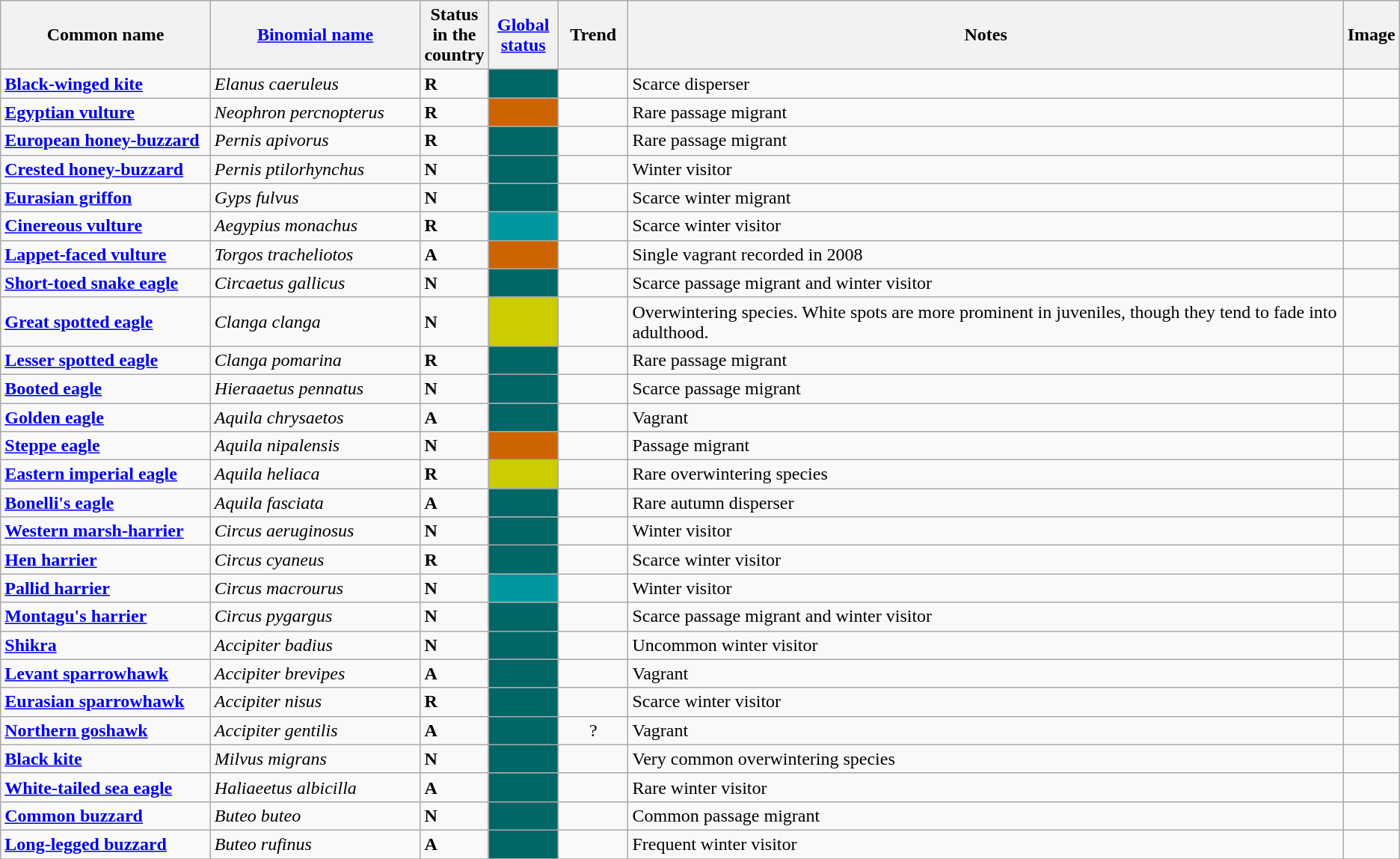<table class="wikitable sortable">
<tr>
<th width="15%">Common name</th>
<th width="15%"><a href='#'>Binomial name</a></th>
<th data-sort-type="number" width="1%">Status in the country</th>
<th width="5%"><a href='#'>Global status</a></th>
<th width="5%">Trend</th>
<th class="unsortable">Notes</th>
<th class="unsortable">Image</th>
</tr>
<tr>
<td><strong><a href='#'>Black-winged kite</a></strong></td>
<td><em>Elanus caeruleus</em></td>
<td><strong>R</strong></td>
<td align=center style="background: #006666"></td>
<td align=center></td>
<td>Scarce disperser</td>
<td></td>
</tr>
<tr>
<td><strong><a href='#'>Egyptian vulture</a></strong></td>
<td><em>Neophron percnopterus</em></td>
<td><strong>R</strong></td>
<td align=center style="background: #cc6402"></td>
<td align=center></td>
<td>Rare passage migrant</td>
<td></td>
</tr>
<tr>
<td><strong><a href='#'>European honey-buzzard</a></strong></td>
<td><em>Pernis apivorus</em></td>
<td><strong>R</strong></td>
<td align=center style="background: #006666"></td>
<td align=center></td>
<td>Rare passage migrant</td>
<td></td>
</tr>
<tr>
<td><strong><a href='#'>Crested honey-buzzard</a></strong></td>
<td><em>Pernis ptilorhynchus</em></td>
<td><strong>N</strong></td>
<td align=center style="background: #006666"></td>
<td align=center></td>
<td>Winter visitor</td>
<td></td>
</tr>
<tr>
<td><strong><a href='#'>Eurasian griffon</a></strong></td>
<td><em>Gyps fulvus</em></td>
<td><strong>N</strong></td>
<td align=center style="background: #006666"></td>
<td align=center></td>
<td>Scarce winter migrant</td>
<td></td>
</tr>
<tr>
<td><strong><a href='#'>Cinereous vulture</a></strong></td>
<td><em>Aegypius monachus</em></td>
<td><strong>R</strong></td>
<td align=center style="background: #0097a0"></td>
<td align=center></td>
<td>Scarce winter visitor</td>
<td></td>
</tr>
<tr>
<td><strong><a href='#'>Lappet-faced vulture</a></strong></td>
<td><em>Torgos tracheliotos</em></td>
<td><strong>A</strong></td>
<td align=center style="background: #cc6402"></td>
<td align=center></td>
<td>Single vagrant recorded in 2008</td>
<td></td>
</tr>
<tr>
<td><strong><a href='#'>Short-toed snake eagle</a></strong></td>
<td><em>Circaetus gallicus</em></td>
<td><strong>N</strong></td>
<td align=center style="background: #006666"></td>
<td align=center></td>
<td>Scarce passage migrant and winter visitor</td>
<td></td>
</tr>
<tr>
<td><strong><a href='#'>Great spotted eagle</a></strong></td>
<td><em>Clanga clanga</em></td>
<td><strong>N</strong></td>
<td align=center style="background: #cbcc02"></td>
<td align=center></td>
<td>Overwintering species. White spots are more prominent in juveniles, though they tend to fade into adulthood.</td>
<td></td>
</tr>
<tr>
<td><strong><a href='#'>Lesser spotted eagle</a></strong></td>
<td><em>Clanga pomarina</em></td>
<td><strong>R</strong></td>
<td align=center style="background: #006666"></td>
<td align=center></td>
<td>Rare passage migrant</td>
<td></td>
</tr>
<tr>
<td><strong><a href='#'>Booted eagle</a></strong></td>
<td><em>Hieraaetus pennatus</em></td>
<td><strong>N</strong></td>
<td align=center style="background: #006666"></td>
<td align=center></td>
<td>Scarce passage migrant</td>
<td></td>
</tr>
<tr>
<td><strong><a href='#'>Golden eagle</a></strong></td>
<td><em>Aquila chrysaetos</em></td>
<td><strong>A</strong></td>
<td align=center style="background: #006666"></td>
<td align=center></td>
<td>Vagrant</td>
<td></td>
</tr>
<tr>
<td><strong><a href='#'>Steppe eagle</a></strong></td>
<td><em>Aquila nipalensis</em></td>
<td><strong>N</strong></td>
<td align=center style="background: #cc6402"></td>
<td align=center></td>
<td>Passage migrant</td>
<td></td>
</tr>
<tr>
<td><strong><a href='#'>Eastern imperial eagle</a></strong></td>
<td><em>Aquila heliaca</em></td>
<td><strong>R</strong></td>
<td align=center style="background: #cbcc02"></td>
<td align=center></td>
<td>Rare overwintering species</td>
<td></td>
</tr>
<tr>
<td><strong><a href='#'>Bonelli's eagle</a></strong></td>
<td><em>Aquila fasciata</em></td>
<td><strong>A</strong></td>
<td align=center style="background: #006666"></td>
<td align=center></td>
<td>Rare autumn disperser</td>
<td></td>
</tr>
<tr>
<td><strong><a href='#'>Western marsh-harrier</a></strong></td>
<td><em>Circus aeruginosus</em></td>
<td><strong>N</strong></td>
<td align=center style="background: #006666"></td>
<td align=center></td>
<td>Winter visitor</td>
<td></td>
</tr>
<tr>
<td><strong><a href='#'>Hen harrier</a></strong></td>
<td><em>Circus cyaneus</em></td>
<td><strong>R</strong></td>
<td align=center style="background: #006666"></td>
<td align=center></td>
<td>Scarce winter visitor</td>
<td></td>
</tr>
<tr>
<td><strong><a href='#'>Pallid harrier</a></strong></td>
<td><em>Circus macrourus</em></td>
<td><strong>N</strong></td>
<td align=center style="background: #0097a0"></td>
<td align=center></td>
<td>Winter visitor</td>
<td><br></td>
</tr>
<tr>
<td><strong><a href='#'>Montagu's harrier</a></strong></td>
<td><em>Circus pygargus</em></td>
<td><strong>N</strong></td>
<td align=center style="background: #006666"></td>
<td align=center></td>
<td>Scarce passage migrant and winter visitor</td>
<td></td>
</tr>
<tr>
<td><strong><a href='#'>Shikra</a></strong></td>
<td><em>Accipiter badius</em></td>
<td><strong>N</strong></td>
<td align=center style="background: #006666"></td>
<td align=center></td>
<td>Uncommon winter visitor</td>
<td></td>
</tr>
<tr>
<td><strong><a href='#'>Levant sparrowhawk</a></strong></td>
<td><em>Accipiter brevipes</em></td>
<td><strong>A</strong></td>
<td align=center style="background: #006666"></td>
<td align=center></td>
<td>Vagrant</td>
<td></td>
</tr>
<tr>
<td><strong><a href='#'>Eurasian sparrowhawk</a></strong></td>
<td><em>Accipiter nisus</em></td>
<td><strong>R</strong></td>
<td align=center style="background: #006666"></td>
<td align=center></td>
<td>Scarce winter visitor</td>
<td></td>
</tr>
<tr>
<td><strong><a href='#'>Northern goshawk</a></strong></td>
<td><em>Accipiter gentilis</em></td>
<td><strong>A</strong></td>
<td align=center style="background: #006666"></td>
<td align=center>?</td>
<td>Vagrant</td>
<td></td>
</tr>
<tr>
<td><strong><a href='#'>Black kite</a></strong></td>
<td><em>Milvus migrans</em></td>
<td><strong>N</strong></td>
<td align=center style="background: #006666"></td>
<td align=center></td>
<td>Very common overwintering species</td>
<td></td>
</tr>
<tr>
<td><strong><a href='#'>White-tailed sea eagle</a></strong></td>
<td><em>Haliaeetus albicilla</em></td>
<td><strong>A</strong></td>
<td align=center style="background: #006666"></td>
<td align=center></td>
<td>Rare winter visitor</td>
<td></td>
</tr>
<tr>
<td><strong><a href='#'>Common buzzard</a></strong></td>
<td><em>Buteo buteo</em></td>
<td><strong>N</strong></td>
<td align=center style="background: #006666"></td>
<td align=center></td>
<td>Common passage migrant</td>
<td></td>
</tr>
<tr>
<td><strong><a href='#'>Long-legged buzzard</a></strong></td>
<td><em>Buteo rufinus</em></td>
<td><strong>A</strong></td>
<td align=center style="background: #006666"></td>
<td align=center></td>
<td>Frequent winter visitor</td>
<td></td>
</tr>
<tr>
</tr>
</table>
